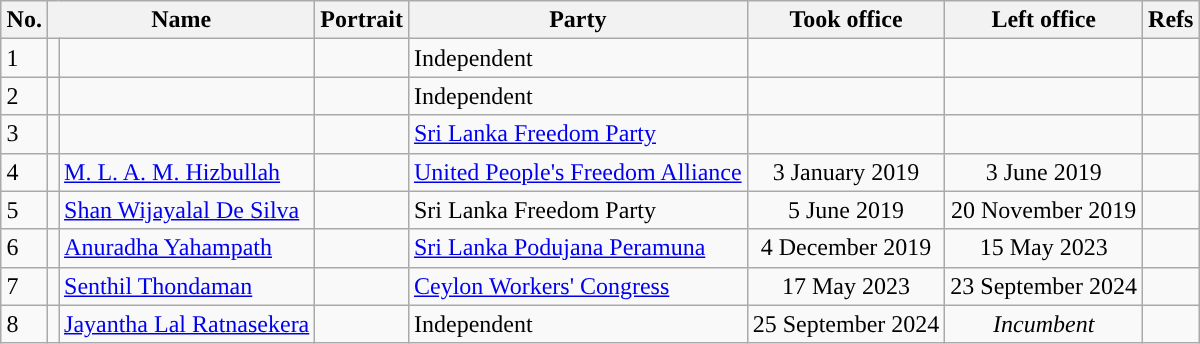<table class="wikitable plainrowheaders sortable" style="margin:1em auto; font-size:100%; text-align:left;">
<tr>
<th>No.</th>
<th colspan="2">Name</th>
<th class=unsortable>Portrait</th>
<th>Party</th>
<th>Took office</th>
<th>Left office</th>
<th class=unsortable>Refs</th>
</tr>
<tr>
<td>1</td>
<td align="center" style="background:"></td>
<td></td>
<td></td>
<td>Independent</td>
<td align=center></td>
<td align=center></td>
<td align=center></td>
</tr>
<tr>
<td>2</td>
<td align="center" style="background:"></td>
<td></td>
<td></td>
<td>Independent</td>
<td align=center></td>
<td align=center></td>
<td align=center></td>
</tr>
<tr>
<td>3</td>
<td align="center" style="background:"></td>
<td></td>
<td align=center></td>
<td><a href='#'>Sri Lanka Freedom Party</a></td>
<td align=center></td>
<td align=center></td>
<td align=center></td>
</tr>
<tr>
<td>4</td>
<td align="center" style="background:"></td>
<td><a href='#'>M. L. A. M. Hizbullah</a></td>
<td></td>
<td><a href='#'>United People's Freedom Alliance</a></td>
<td align=center>3 January 2019</td>
<td align=center>3 June 2019</td>
<td align=center></td>
</tr>
<tr>
<td>5</td>
<td align="center" style="background:"></td>
<td><a href='#'>Shan Wijayalal De Silva</a></td>
<td></td>
<td>Sri Lanka Freedom Party</td>
<td align=center>5 June 2019</td>
<td align=center>20 November 2019</td>
<td align=center></td>
</tr>
<tr>
<td>6</td>
<td align="center" style="background:"></td>
<td><a href='#'>Anuradha Yahampath</a></td>
<td></td>
<td><a href='#'>Sri Lanka Podujana Peramuna</a></td>
<td align=center>4 December 2019</td>
<td align=center>15 May 2023</td>
<td align=center></td>
</tr>
<tr>
<td>7</td>
<td align="center" style="background:"></td>
<td><a href='#'>Senthil Thondaman</a></td>
<td></td>
<td><a href='#'>Ceylon Workers' Congress</a></td>
<td align=center>17 May 2023</td>
<td align=center>23 September 2024</td>
<td align=center></td>
</tr>
<tr>
<td>8</td>
<td align="center" style="background:"></td>
<td><a href='#'>Jayantha Lal Ratnasekera</a></td>
<td></td>
<td>Independent</td>
<td align=center>25 September 2024</td>
<td align=center><em>Incumbent</em></td>
<td align=center></td>
</tr>
</table>
